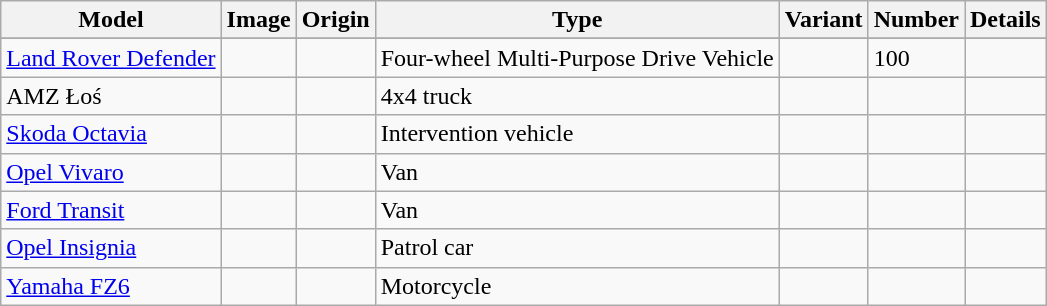<table class="wikitable">
<tr>
<th>Model</th>
<th>Image</th>
<th>Origin</th>
<th>Type</th>
<th>Variant</th>
<th>Number</th>
<th>Details</th>
</tr>
<tr>
</tr>
<tr valign="top">
<td><a href='#'>Land Rover Defender</a></td>
<td></td>
<td></td>
<td>Four-wheel Multi-Purpose Drive Vehicle</td>
<td></td>
<td>100</td>
<td></td>
</tr>
<tr valign="top">
<td>AMZ Łoś</td>
<td></td>
<td><br></td>
<td>4x4 truck</td>
<td></td>
<td></td>
<td></td>
</tr>
<tr valign="top">
<td><a href='#'>Skoda Octavia</a></td>
<td></td>
<td></td>
<td>Intervention vehicle</td>
<td></td>
<td></td>
<td></td>
</tr>
<tr valign="top">
<td><a href='#'>Opel Vivaro</a></td>
<td></td>
<td></td>
<td>Van</td>
<td></td>
<td></td>
<td></td>
</tr>
<tr valign="top">
<td><a href='#'>Ford Transit</a></td>
<td></td>
<td></td>
<td>Van</td>
<td></td>
<td></td>
<td></td>
</tr>
<tr>
<td><a href='#'>Opel Insignia</a></td>
<td></td>
<td></td>
<td>Patrol car</td>
<td></td>
<td></td>
<td></td>
</tr>
<tr valign="top">
<td><a href='#'>Yamaha FZ6</a></td>
<td></td>
<td></td>
<td>Motorcycle</td>
<td></td>
<td></td>
<td></td>
</tr>
</table>
